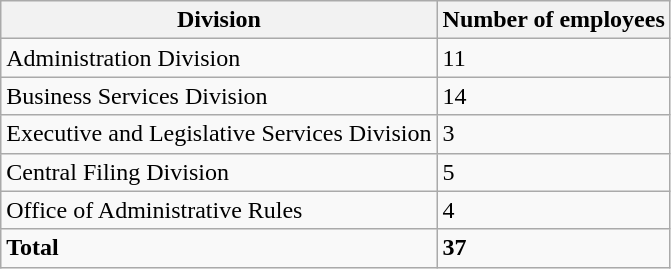<table border="1" cellspacing="0" cellpadding="5" style="border-collapse:collapse;" class="wikitable">
<tr>
<th>Division</th>
<th>Number of employees</th>
</tr>
<tr>
<td>Administration Division</td>
<td>11</td>
</tr>
<tr>
<td>Business Services Division</td>
<td>14</td>
</tr>
<tr>
<td>Executive and Legislative Services Division</td>
<td>3</td>
</tr>
<tr>
<td>Central Filing Division</td>
<td>5</td>
</tr>
<tr>
<td>Office of Administrative Rules</td>
<td>4</td>
</tr>
<tr>
<td><strong>Total</strong></td>
<td><strong>37</strong></td>
</tr>
</table>
